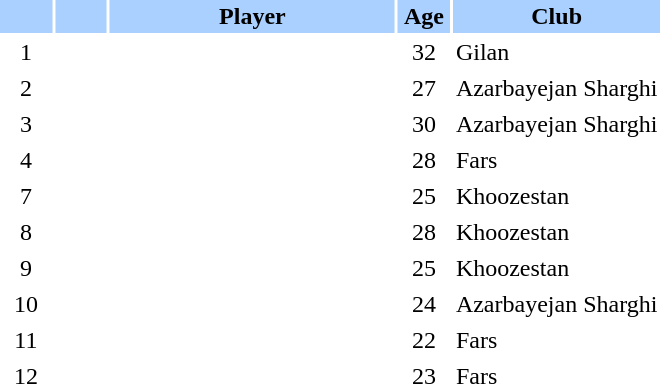<table class="sortable" border="0" cellspacing="2" cellpadding="2">
<tr style="background-color:#AAD0FF">
<th width=8%></th>
<th width=8%></th>
<th width=44%>Player</th>
<th width=8%>Age</th>
<th width=32%>Club</th>
</tr>
<tr>
<td style="text-align: center;">1</td>
<td style="text-align: center;"></td>
<td></td>
<td style="text-align: center;">32</td>
<td>Gilan</td>
</tr>
<tr>
<td style="text-align: center;">2</td>
<td style="text-align: center;"></td>
<td></td>
<td style="text-align: center;">27</td>
<td>Azarbayejan Sharghi</td>
</tr>
<tr>
<td style="text-align: center;">3</td>
<td style="text-align: center;"></td>
<td></td>
<td style="text-align: center;">30</td>
<td>Azarbayejan Sharghi</td>
</tr>
<tr>
<td style="text-align: center;">4</td>
<td style="text-align: center;"></td>
<td></td>
<td style="text-align: center;">28</td>
<td>Fars</td>
</tr>
<tr>
<td style="text-align: center;">7</td>
<td style="text-align: center;"></td>
<td></td>
<td style="text-align: center;">25</td>
<td>Khoozestan</td>
</tr>
<tr>
<td style="text-align: center;">8</td>
<td style="text-align: center;"></td>
<td></td>
<td style="text-align: center;">28</td>
<td>Khoozestan</td>
</tr>
<tr>
<td style="text-align: center;">9</td>
<td style="text-align: center;"></td>
<td></td>
<td style="text-align: center;">25</td>
<td>Khoozestan</td>
</tr>
<tr>
<td style="text-align: center;">10</td>
<td style="text-align: center;"></td>
<td></td>
<td style="text-align: center;">24</td>
<td>Azarbayejan Sharghi</td>
</tr>
<tr>
<td style="text-align: center;">11</td>
<td style="text-align: center;"></td>
<td></td>
<td style="text-align: center;">22</td>
<td>Fars</td>
</tr>
<tr>
<td style="text-align: center;">12</td>
<td style="text-align: center;"></td>
<td></td>
<td style="text-align: center;">23</td>
<td>Fars</td>
</tr>
</table>
